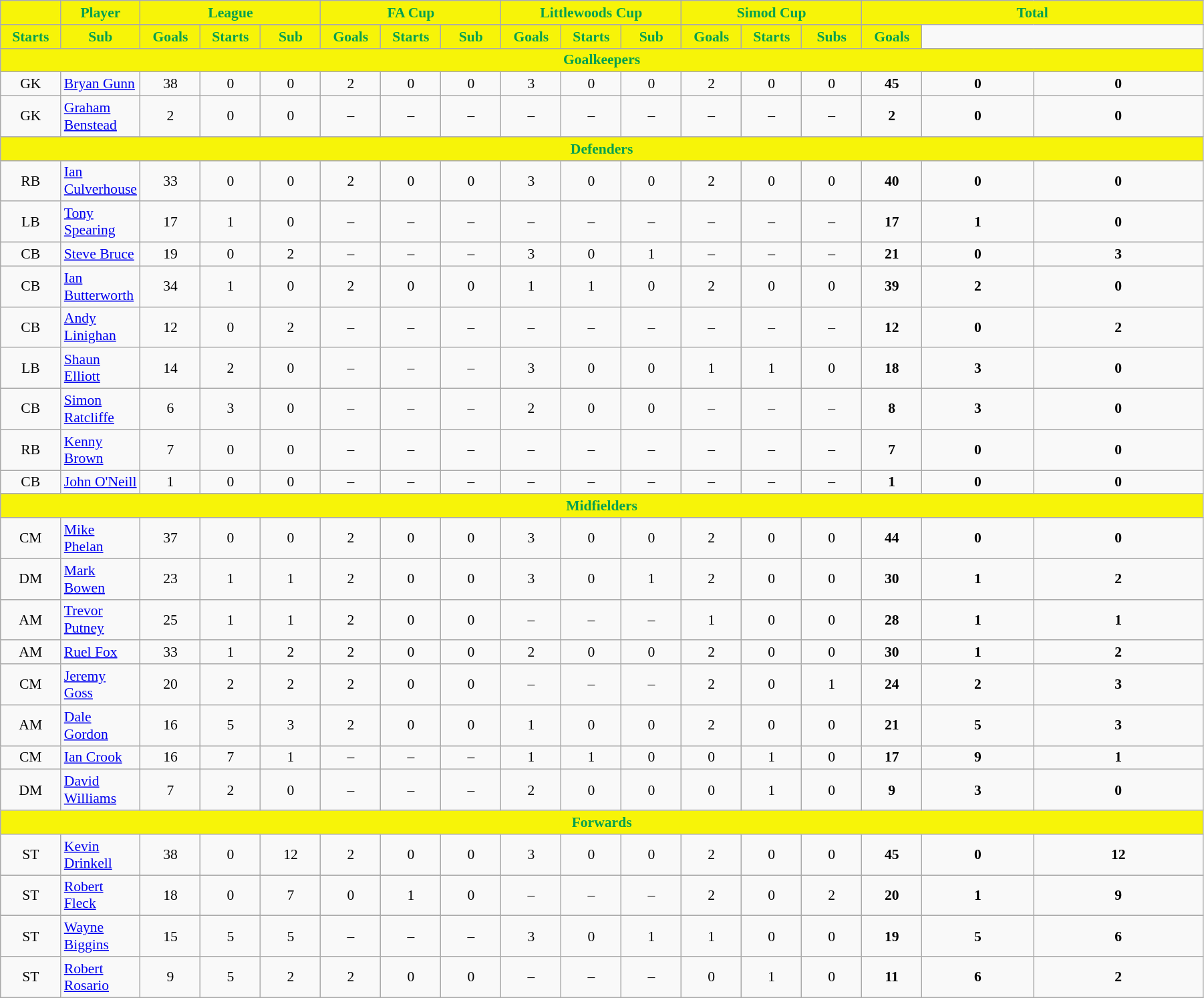<table class="wikitable"  style="text-align:center; font-size:90%; width:95%;">
<tr>
<th rowspan="2" style="background:#F7F408; color:#00A050;  width: 4%"></th>
<th rowspan="2" style="background:#F7F408; color:#00A050; ">Player</th>
<th colspan="3" style="background:#F7F408; color:#00A050; ">League</th>
<th colspan="3" style="background:#F7F408; color:#00A050; ">FA Cup</th>
<th colspan="3" style="background:#F7F408; color:#00A050; ">Littlewoods Cup</th>
<th colspan="3" style="background:#F7F408; color:#00A050; ">Simod Cup</th>
<th colspan="3" style="background:#F7F408; color:#00A050; ">Total</th>
</tr>
<tr>
</tr>
<tr>
<th style="background:#F7F408; color:#00A050;  width: 5%;">Starts</th>
<th style="background:#F7F408; color:#00A050;  width: 5%;">Sub</th>
<th style="background:#F7F408; color:#00A050;  width: 5%;">Goals</th>
<th style="background:#F7F408; color:#00A050;  width: 5%;">Starts</th>
<th style="background:#F7F408; color:#00A050;  width: 5%;">Sub</th>
<th style="background:#F7F408; color:#00A050;  width: 5%;">Goals</th>
<th style="background:#F7F408; color:#00A050;  width: 5%;">Starts</th>
<th style="background:#F7F408; color:#00A050;  width: 5%;">Sub</th>
<th style="background:#F7F408; color:#00A050;  width: 5%;">Goals</th>
<th style="background:#F7F408; color:#00A050;  width: 5%;">Starts</th>
<th style="background:#F7F408; color:#00A050;  width: 5%;">Sub</th>
<th style="background:#F7F408; color:#00A050;  width: 5%;">Goals</th>
<th style="background:#F7F408; color:#00A050;  width: 5%;">Starts</th>
<th style="background:#F7F408; color:#00A050;  width: 5%;">Subs</th>
<th style="background:#F7F408; color:#00A050;  width: 5%;">Goals</th>
</tr>
<tr>
<th colspan=17 style="background:#F7F408; color:#00A050;"  text-align:center>Goalkeepers</th>
</tr>
<tr>
<td>GK</td>
<td style="text-align:left;"><a href='#'>Bryan Gunn</a></td>
<td>38</td>
<td>0</td>
<td>0</td>
<td>2</td>
<td>0</td>
<td>0</td>
<td>3</td>
<td>0</td>
<td>0</td>
<td>2</td>
<td>0</td>
<td>0</td>
<td><strong>45</strong></td>
<td><strong>0</strong></td>
<td><strong>0</strong></td>
</tr>
<tr>
<td>GK</td>
<td style="text-align:left;"><a href='#'>Graham Benstead</a></td>
<td>2</td>
<td>0</td>
<td>0</td>
<td>–</td>
<td>–</td>
<td>–</td>
<td>–</td>
<td>–</td>
<td>–</td>
<td>–</td>
<td>–</td>
<td>–</td>
<td><strong>2</strong></td>
<td><strong>0</strong></td>
<td><strong>0</strong></td>
</tr>
<tr>
<th colspan=17 style="background:#F7F408; color:#00A050;"  text-align:center>Defenders</th>
</tr>
<tr>
<td>RB</td>
<td style="text-align:left;"><a href='#'>Ian Culverhouse</a></td>
<td>33</td>
<td>0</td>
<td>0</td>
<td>2</td>
<td>0</td>
<td>0</td>
<td>3</td>
<td>0</td>
<td>0</td>
<td>2</td>
<td>0</td>
<td>0</td>
<td><strong>40</strong></td>
<td><strong>0</strong></td>
<td><strong>0</strong></td>
</tr>
<tr>
<td>LB</td>
<td style="text-align:left;"><a href='#'>Tony Spearing</a></td>
<td>17</td>
<td>1</td>
<td>0</td>
<td>–</td>
<td>–</td>
<td>–</td>
<td>–</td>
<td>–</td>
<td>–</td>
<td>–</td>
<td>–</td>
<td>–</td>
<td><strong>17</strong></td>
<td><strong>1</strong></td>
<td><strong>0</strong></td>
</tr>
<tr>
<td>CB</td>
<td style="text-align:left;"><a href='#'>Steve Bruce</a></td>
<td>19</td>
<td>0</td>
<td>2</td>
<td>–</td>
<td>–</td>
<td>–</td>
<td>3</td>
<td>0</td>
<td>1</td>
<td>–</td>
<td>–</td>
<td>–</td>
<td><strong>21</strong></td>
<td><strong>0</strong></td>
<td><strong>3</strong></td>
</tr>
<tr>
<td>CB</td>
<td style="text-align:left;"><a href='#'>Ian Butterworth</a></td>
<td>34</td>
<td>1</td>
<td>0</td>
<td>2</td>
<td>0</td>
<td>0</td>
<td>1</td>
<td>1</td>
<td>0</td>
<td>2</td>
<td>0</td>
<td>0</td>
<td><strong>39</strong></td>
<td><strong>2</strong></td>
<td><strong>0</strong></td>
</tr>
<tr>
<td>CB</td>
<td style="text-align:left;"><a href='#'>Andy Linighan</a></td>
<td>12</td>
<td>0</td>
<td>2</td>
<td>–</td>
<td>–</td>
<td>–</td>
<td>–</td>
<td>–</td>
<td>–</td>
<td>–</td>
<td>–</td>
<td>–</td>
<td><strong>12</strong></td>
<td><strong>0</strong></td>
<td><strong>2</strong></td>
</tr>
<tr>
<td>LB</td>
<td style="text-align:left;"><a href='#'>Shaun Elliott</a></td>
<td>14</td>
<td>2</td>
<td>0</td>
<td>–</td>
<td>–</td>
<td>–</td>
<td>3</td>
<td>0</td>
<td>0</td>
<td>1</td>
<td>1</td>
<td>0</td>
<td><strong>18</strong></td>
<td><strong>3</strong></td>
<td><strong>0</strong></td>
</tr>
<tr>
<td>CB</td>
<td style="text-align:left;"><a href='#'>Simon Ratcliffe</a></td>
<td>6</td>
<td>3</td>
<td>0</td>
<td>–</td>
<td>–</td>
<td>–</td>
<td>2</td>
<td>0</td>
<td>0</td>
<td>–</td>
<td>–</td>
<td>–</td>
<td><strong>8</strong></td>
<td><strong>3</strong></td>
<td><strong>0</strong></td>
</tr>
<tr>
<td>RB</td>
<td style="text-align:left;"><a href='#'>Kenny Brown</a></td>
<td>7</td>
<td>0</td>
<td>0</td>
<td>–</td>
<td>–</td>
<td>–</td>
<td>–</td>
<td>–</td>
<td>–</td>
<td>–</td>
<td>–</td>
<td>–</td>
<td><strong>7</strong></td>
<td><strong>0</strong></td>
<td><strong>0</strong></td>
</tr>
<tr>
<td>CB</td>
<td style="text-align:left;"><a href='#'>John O'Neill</a></td>
<td>1</td>
<td>0</td>
<td>0</td>
<td>–</td>
<td>–</td>
<td>–</td>
<td>–</td>
<td>–</td>
<td>–</td>
<td>–</td>
<td>–</td>
<td>–</td>
<td><strong>1</strong></td>
<td><strong>0</strong></td>
<td><strong>0</strong></td>
</tr>
<tr>
<th colspan=17 style="background:#F7F408; color:#00A050;"  text-align:center>Midfielders</th>
</tr>
<tr>
<td>CM</td>
<td style="text-align:left;"><a href='#'>Mike Phelan</a></td>
<td>37</td>
<td>0</td>
<td>0</td>
<td>2</td>
<td>0</td>
<td>0</td>
<td>3</td>
<td>0</td>
<td>0</td>
<td>2</td>
<td>0</td>
<td>0</td>
<td><strong>44</strong></td>
<td><strong>0</strong></td>
<td><strong>0</strong></td>
</tr>
<tr>
<td>DM</td>
<td style="text-align:left;"><a href='#'>Mark Bowen</a></td>
<td>23</td>
<td>1</td>
<td>1</td>
<td>2</td>
<td>0</td>
<td>0</td>
<td>3</td>
<td>0</td>
<td>1</td>
<td>2</td>
<td>0</td>
<td>0</td>
<td><strong>30</strong></td>
<td><strong>1</strong></td>
<td><strong>2</strong></td>
</tr>
<tr>
<td>AM</td>
<td style="text-align:left;"><a href='#'>Trevor Putney</a></td>
<td>25</td>
<td>1</td>
<td>1</td>
<td>2</td>
<td>0</td>
<td>0</td>
<td>–</td>
<td>–</td>
<td>–</td>
<td>1</td>
<td>0</td>
<td>0</td>
<td><strong>28</strong></td>
<td><strong>1</strong></td>
<td><strong>1</strong></td>
</tr>
<tr>
<td>AM</td>
<td style="text-align:left;"><a href='#'>Ruel Fox</a></td>
<td>33</td>
<td>1</td>
<td>2</td>
<td>2</td>
<td>0</td>
<td>0</td>
<td>2</td>
<td>0</td>
<td>0</td>
<td>2</td>
<td>0</td>
<td>0</td>
<td><strong>30</strong></td>
<td><strong>1</strong></td>
<td><strong>2</strong></td>
</tr>
<tr>
<td>CM</td>
<td style="text-align:left;"><a href='#'>Jeremy Goss</a></td>
<td>20</td>
<td>2</td>
<td>2</td>
<td>2</td>
<td>0</td>
<td>0</td>
<td>–</td>
<td>–</td>
<td>–</td>
<td>2</td>
<td>0</td>
<td>1</td>
<td><strong>24</strong></td>
<td><strong>2</strong></td>
<td><strong>3</strong></td>
</tr>
<tr>
<td>AM</td>
<td style="text-align:left;"><a href='#'>Dale Gordon</a></td>
<td>16</td>
<td>5</td>
<td>3</td>
<td>2</td>
<td>0</td>
<td>0</td>
<td>1</td>
<td>0</td>
<td>0</td>
<td>2</td>
<td>0</td>
<td>0</td>
<td><strong>21</strong></td>
<td><strong>5</strong></td>
<td><strong>3</strong></td>
</tr>
<tr>
<td>CM</td>
<td style="text-align:left;"><a href='#'>Ian Crook</a></td>
<td>16</td>
<td>7</td>
<td>1</td>
<td>–</td>
<td>–</td>
<td>–</td>
<td>1</td>
<td>1</td>
<td>0</td>
<td>0</td>
<td>1</td>
<td>0</td>
<td><strong>17</strong></td>
<td><strong>9</strong></td>
<td><strong>1</strong></td>
</tr>
<tr>
<td>DM</td>
<td style="text-align:left;"><a href='#'>David Williams</a></td>
<td>7</td>
<td>2</td>
<td>0</td>
<td>–</td>
<td>–</td>
<td>–</td>
<td>2</td>
<td>0</td>
<td>0</td>
<td>0</td>
<td>1</td>
<td>0</td>
<td><strong>9</strong></td>
<td><strong>3</strong></td>
<td><strong>0</strong></td>
</tr>
<tr>
<th colspan=17 style="background:#F7F408; color:#00A050;"  text-align:center>Forwards</th>
</tr>
<tr>
<td>ST</td>
<td style="text-align:left;"><a href='#'>Kevin Drinkell</a></td>
<td>38</td>
<td>0</td>
<td>12</td>
<td>2</td>
<td>0</td>
<td>0</td>
<td>3</td>
<td>0</td>
<td>0</td>
<td>2</td>
<td>0</td>
<td>0</td>
<td><strong>45</strong></td>
<td><strong>0</strong></td>
<td><strong>12</strong></td>
</tr>
<tr>
<td>ST</td>
<td style="text-align:left;"><a href='#'>Robert Fleck</a></td>
<td>18</td>
<td>0</td>
<td>7</td>
<td>0</td>
<td>1</td>
<td>0</td>
<td>–</td>
<td>–</td>
<td>–</td>
<td>2</td>
<td>0</td>
<td>2</td>
<td><strong>20</strong></td>
<td><strong>1</strong></td>
<td><strong>9</strong></td>
</tr>
<tr>
<td>ST</td>
<td style="text-align:left;"><a href='#'>Wayne Biggins</a></td>
<td>15</td>
<td>5</td>
<td>5</td>
<td>–</td>
<td>–</td>
<td>–</td>
<td>3</td>
<td>0</td>
<td>1</td>
<td>1</td>
<td>0</td>
<td>0</td>
<td><strong>19</strong></td>
<td><strong>5</strong></td>
<td><strong>6</strong></td>
</tr>
<tr>
<td>ST</td>
<td style="text-align:left;"><a href='#'>Robert Rosario</a></td>
<td>9</td>
<td>5</td>
<td>2</td>
<td>2</td>
<td>0</td>
<td>0</td>
<td>–</td>
<td>–</td>
<td>–</td>
<td>0</td>
<td>1</td>
<td>0</td>
<td><strong>11</strong></td>
<td><strong>6</strong></td>
<td><strong>2</strong></td>
</tr>
</table>
